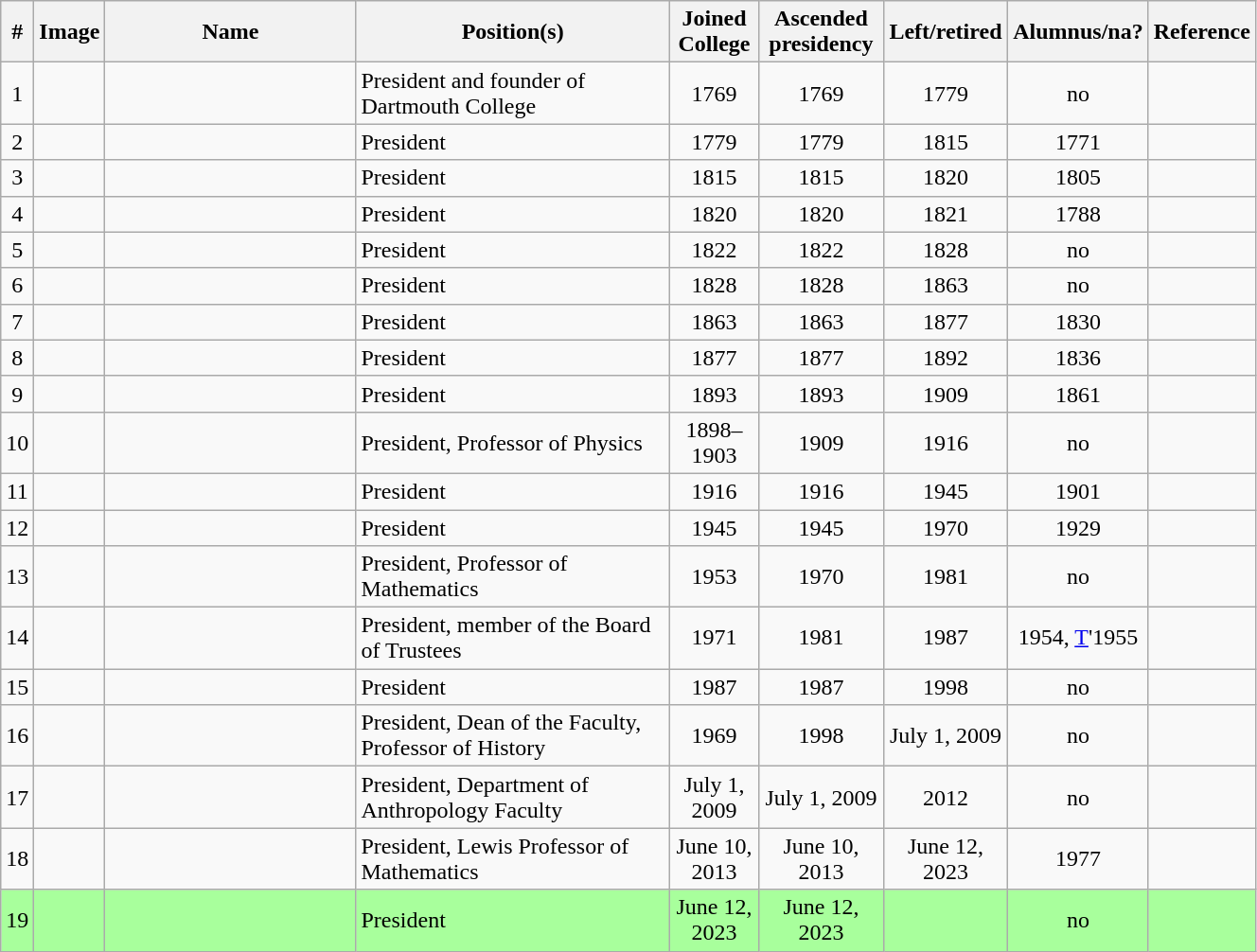<table class="wikitable sortable" style="width:70%">
<tr>
<th width="2%">#</th>
<th>Image</th>
<th width="20%">Name</th>
<th width="25%">Position(s)</th>
<th width="*">Joined College</th>
<th width="*">Ascended presidency</th>
<th width="*">Left/retired</th>
<th width="*">Alumnus/na?</th>
<th width="*" class="unsortable">Reference</th>
</tr>
<tr>
<td align="center">1</td>
<td></td>
<td></td>
<td>President and founder of Dartmouth College</td>
<td align="center">1769</td>
<td align="center">1769</td>
<td align="center">1779</td>
<td align="center">no</td>
<td align="center"></td>
</tr>
<tr>
<td align="center">2</td>
<td></td>
<td></td>
<td>President</td>
<td align="center">1779</td>
<td align="center">1779</td>
<td align="center">1815</td>
<td align="center">1771</td>
<td align="center"></td>
</tr>
<tr>
<td align="center">3</td>
<td></td>
<td></td>
<td>President</td>
<td align="center">1815</td>
<td align="center">1815</td>
<td align="center">1820</td>
<td align="center">1805</td>
<td align="center"></td>
</tr>
<tr>
<td align="center">4</td>
<td></td>
<td></td>
<td>President</td>
<td align="center">1820</td>
<td align="center">1820</td>
<td align="center">1821</td>
<td align="center">1788</td>
<td align="center"></td>
</tr>
<tr>
<td align="center">5</td>
<td></td>
<td></td>
<td>President</td>
<td align="center">1822</td>
<td align="center">1822</td>
<td align="center">1828</td>
<td align="center">no</td>
<td align="center"></td>
</tr>
<tr>
<td align="center">6</td>
<td></td>
<td></td>
<td>President</td>
<td align="center">1828</td>
<td align="center">1828</td>
<td align="center">1863</td>
<td align="center">no</td>
<td align="center"></td>
</tr>
<tr>
<td align="center">7</td>
<td></td>
<td></td>
<td>President</td>
<td align="center">1863</td>
<td align="center">1863</td>
<td align="center">1877</td>
<td align="center">1830</td>
<td align="center"></td>
</tr>
<tr>
<td align="center">8</td>
<td></td>
<td></td>
<td>President</td>
<td align="center">1877</td>
<td align="center">1877</td>
<td align="center">1892</td>
<td align="center">1836</td>
<td align="center"></td>
</tr>
<tr>
<td align="center">9</td>
<td></td>
<td></td>
<td>President</td>
<td align="center">1893</td>
<td align="center">1893</td>
<td align="center">1909</td>
<td align="center">1861</td>
<td align="center"></td>
</tr>
<tr>
<td align="center">10</td>
<td></td>
<td></td>
<td>President, Professor of Physics</td>
<td align="center">1898–1903</td>
<td align="center">1909</td>
<td align="center">1916</td>
<td align="center">no</td>
<td align="center"></td>
</tr>
<tr>
<td align="center">11</td>
<td></td>
<td></td>
<td>President</td>
<td align="center">1916</td>
<td align="center">1916</td>
<td align="center">1945</td>
<td align="center">1901</td>
<td align="center"></td>
</tr>
<tr>
<td align="center">12</td>
<td></td>
<td></td>
<td>President</td>
<td align="center">1945</td>
<td align="center">1945</td>
<td align="center">1970</td>
<td align="center">1929</td>
<td align="center"></td>
</tr>
<tr>
<td align="center">13</td>
<td></td>
<td></td>
<td>President, Professor of Mathematics</td>
<td align="center">1953</td>
<td align="center">1970</td>
<td align="center">1981</td>
<td align="center">no</td>
<td align="center"></td>
</tr>
<tr>
<td align="center">14</td>
<td></td>
<td></td>
<td>President, member of the Board of Trustees</td>
<td align="center">1971</td>
<td align="center">1981</td>
<td align="center">1987</td>
<td align="center">1954, <a href='#'>T</a>'1955</td>
<td align="center"></td>
</tr>
<tr>
<td align="center">15</td>
<td></td>
<td></td>
<td>President</td>
<td align="center">1987</td>
<td align="center">1987</td>
<td align="center">1998</td>
<td align="center">no</td>
<td align="center"></td>
</tr>
<tr>
<td align="center">16</td>
<td></td>
<td></td>
<td>President, Dean of the Faculty, Professor of History</td>
<td align="center">1969</td>
<td align="center">1998</td>
<td align="center">July 1, 2009</td>
<td align="center">no</td>
<td align="center"></td>
</tr>
<tr>
<td align="center">17</td>
<td></td>
<td></td>
<td>President, Department of Anthropology Faculty</td>
<td align="center">July 1, 2009</td>
<td align="center">July 1, 2009</td>
<td align="center">2012</td>
<td align="center">no</td>
<td align="center"></td>
</tr>
<tr>
<td align="center">18</td>
<td></td>
<td></td>
<td>President, Lewis Professor of Mathematics</td>
<td align="center">June 10, 2013</td>
<td align="center">June 10, 2013</td>
<td align="center">June 12, 2023</td>
<td align="center">1977</td>
<td align="center"></td>
</tr>
<tr bgcolor="#A8FF9C">
<td align="center">19</td>
<td></td>
<td></td>
<td>President</td>
<td align="center">June 12, 2023</td>
<td align="center">June 12, 2023</td>
<td align="center"></td>
<td align="center">no</td>
<td align="center"></td>
</tr>
</table>
